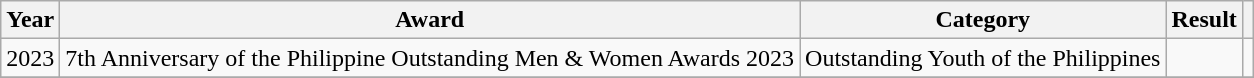<table class="wikitable">
<tr>
<th>Year</th>
<th>Award</th>
<th>Category</th>
<th>Result</th>
<th></th>
</tr>
<tr>
<td>2023</td>
<td>7th Anniversary of the Philippine Outstanding Men & Women Awards 2023</td>
<td>Outstanding Youth of the Philippines</td>
<td></td>
<td></td>
</tr>
<tr>
</tr>
</table>
